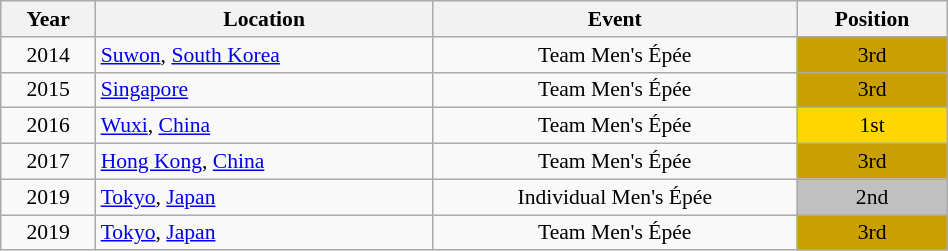<table class="wikitable" width="50%" style="font-size:90%; text-align:center;">
<tr>
<th>Year</th>
<th>Location</th>
<th>Event</th>
<th>Position</th>
</tr>
<tr>
<td>2014</td>
<td rowspan="1" align="left"> <a href='#'>Suwon</a>, <a href='#'>South Korea</a></td>
<td>Team Men's Épée</td>
<td bgcolor="caramel">3rd</td>
</tr>
<tr>
<td>2015</td>
<td rowspan="1" align="left"> <a href='#'>Singapore</a></td>
<td>Team Men's Épée</td>
<td bgcolor="caramel">3rd</td>
</tr>
<tr>
<td>2016</td>
<td rowspan="1" align="left"> <a href='#'>Wuxi</a>, <a href='#'>China</a></td>
<td>Team Men's Épée</td>
<td bgcolor="gold">1st</td>
</tr>
<tr>
<td>2017</td>
<td rowspan="1" align="left"> <a href='#'>Hong Kong</a>, <a href='#'>China</a></td>
<td>Team Men's Épée</td>
<td bgcolor="caramel">3rd</td>
</tr>
<tr>
<td>2019</td>
<td rowspan="1" align="left"> <a href='#'>Tokyo</a>, <a href='#'>Japan</a></td>
<td>Individual Men's Épée</td>
<td bgcolor="silver">2nd</td>
</tr>
<tr>
<td>2019</td>
<td rowspan="1" align="left"> <a href='#'>Tokyo</a>, <a href='#'>Japan</a></td>
<td>Team Men's Épée</td>
<td bgcolor="caramel">3rd</td>
</tr>
</table>
